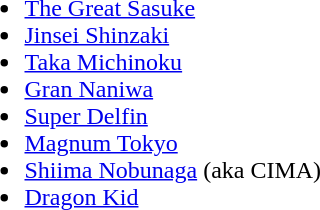<table border="0">
<tr>
<td valign="top"><br><ul><li><a href='#'>The Great Sasuke</a></li><li><a href='#'>Jinsei Shinzaki</a></li><li><a href='#'>Taka Michinoku</a></li><li><a href='#'>Gran Naniwa</a></li><li><a href='#'>Super Delfin</a></li><li><a href='#'>Magnum Tokyo</a></li><li><a href='#'>Shiima Nobunaga</a> (aka CIMA)</li><li><a href='#'>Dragon Kid</a></li></ul></td>
</tr>
</table>
